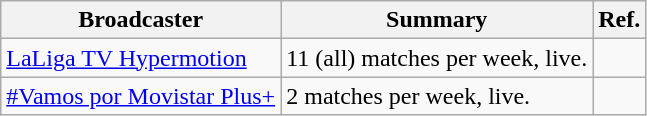<table class="wikitable">
<tr>
<th>Broadcaster</th>
<th>Summary</th>
<th>Ref.</th>
</tr>
<tr>
<td><a href='#'>LaLiga TV Hypermotion</a></td>
<td>11 (all) matches per week, live.</td>
<td></td>
</tr>
<tr>
<td><a href='#'>#Vamos por Movistar Plus+</a></td>
<td>2 matches per week, live.</td>
<td></td>
</tr>
</table>
